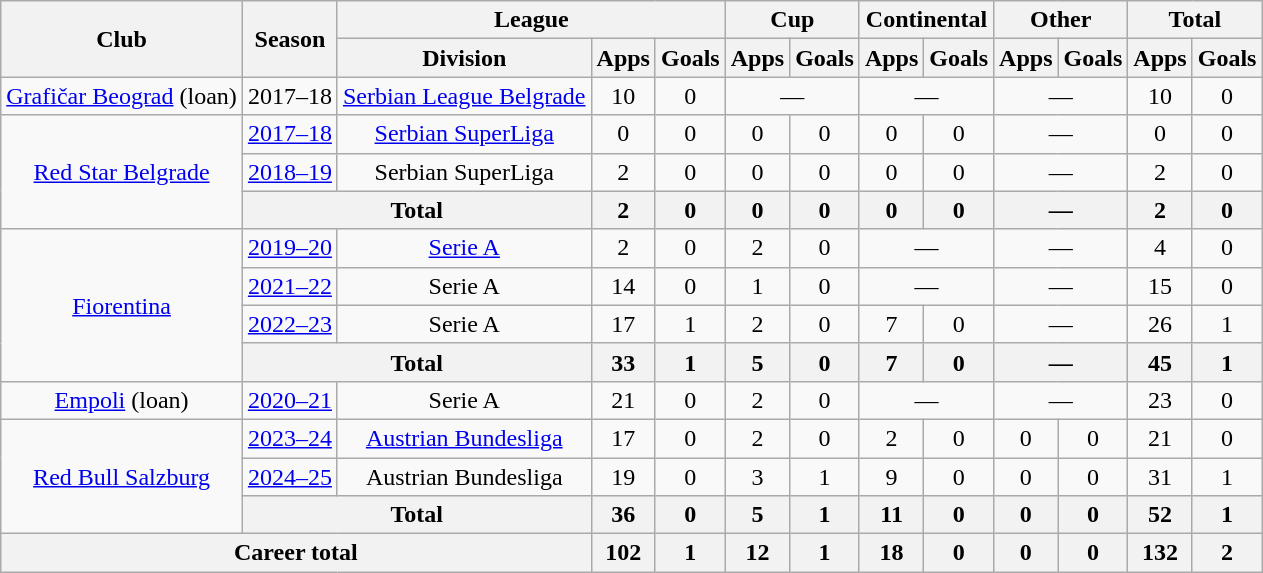<table class="wikitable" style="text-align:center">
<tr>
<th rowspan="2">Club</th>
<th rowspan="2">Season</th>
<th colspan="3">League</th>
<th colspan="2">Cup</th>
<th colspan="2">Continental</th>
<th colspan="2">Other</th>
<th colspan="2">Total</th>
</tr>
<tr>
<th>Division</th>
<th>Apps</th>
<th>Goals</th>
<th>Apps</th>
<th>Goals</th>
<th>Apps</th>
<th>Goals</th>
<th>Apps</th>
<th>Goals</th>
<th>Apps</th>
<th>Goals</th>
</tr>
<tr>
<td><a href='#'>Grafičar Beograd</a> (loan)</td>
<td>2017–18</td>
<td><a href='#'>Serbian League Belgrade</a></td>
<td>10</td>
<td>0</td>
<td colspan="2">—</td>
<td colspan="2">—</td>
<td colspan="2">—</td>
<td>10</td>
<td>0</td>
</tr>
<tr>
<td rowspan="3"><a href='#'>Red Star Belgrade</a></td>
<td><a href='#'>2017–18</a></td>
<td><a href='#'>Serbian SuperLiga</a></td>
<td>0</td>
<td>0</td>
<td>0</td>
<td>0</td>
<td>0</td>
<td>0</td>
<td colspan="2">—</td>
<td>0</td>
<td>0</td>
</tr>
<tr>
<td><a href='#'>2018–19</a></td>
<td>Serbian SuperLiga</td>
<td>2</td>
<td>0</td>
<td>0</td>
<td>0</td>
<td>0</td>
<td>0</td>
<td colspan="2">—</td>
<td>2</td>
<td>0</td>
</tr>
<tr>
<th colspan="2">Total</th>
<th>2</th>
<th>0</th>
<th>0</th>
<th>0</th>
<th>0</th>
<th>0</th>
<th colspan="2">—</th>
<th>2</th>
<th>0</th>
</tr>
<tr>
<td rowspan="4"><a href='#'>Fiorentina</a></td>
<td><a href='#'>2019–20</a></td>
<td><a href='#'>Serie A</a></td>
<td>2</td>
<td>0</td>
<td>2</td>
<td>0</td>
<td colspan="2">—</td>
<td colspan="2">—</td>
<td>4</td>
<td>0</td>
</tr>
<tr>
<td><a href='#'>2021–22</a></td>
<td>Serie A</td>
<td>14</td>
<td>0</td>
<td>1</td>
<td>0</td>
<td colspan="2">—</td>
<td colspan="2">—</td>
<td>15</td>
<td>0</td>
</tr>
<tr>
<td><a href='#'>2022–23</a></td>
<td>Serie A</td>
<td>17</td>
<td>1</td>
<td>2</td>
<td>0</td>
<td>7</td>
<td>0</td>
<td colspan="2">—</td>
<td>26</td>
<td>1</td>
</tr>
<tr>
<th colspan="2">Total</th>
<th>33</th>
<th>1</th>
<th>5</th>
<th>0</th>
<th>7</th>
<th>0</th>
<th colspan="2">—</th>
<th>45</th>
<th>1</th>
</tr>
<tr>
<td><a href='#'>Empoli</a> (loan)</td>
<td><a href='#'>2020–21</a></td>
<td>Serie A</td>
<td>21</td>
<td>0</td>
<td>2</td>
<td>0</td>
<td colspan="2">—</td>
<td colspan="2">—</td>
<td>23</td>
<td>0</td>
</tr>
<tr>
<td rowspan="3"><a href='#'>Red Bull Salzburg</a></td>
<td><a href='#'>2023–24</a></td>
<td><a href='#'>Austrian Bundesliga</a></td>
<td>17</td>
<td>0</td>
<td>2</td>
<td>0</td>
<td>2</td>
<td>0</td>
<td>0</td>
<td>0</td>
<td>21</td>
<td>0</td>
</tr>
<tr>
<td><a href='#'>2024–25</a></td>
<td>Austrian Bundesliga</td>
<td>19</td>
<td>0</td>
<td>3</td>
<td>1</td>
<td>9</td>
<td>0</td>
<td>0</td>
<td>0</td>
<td>31</td>
<td>1</td>
</tr>
<tr>
<th colspan="2">Total</th>
<th>36</th>
<th>0</th>
<th>5</th>
<th>1</th>
<th>11</th>
<th>0</th>
<th>0</th>
<th>0</th>
<th>52</th>
<th>1</th>
</tr>
<tr>
<th colspan="3">Career total</th>
<th>102</th>
<th>1</th>
<th>12</th>
<th>1</th>
<th>18</th>
<th>0</th>
<th>0</th>
<th>0</th>
<th>132</th>
<th>2</th>
</tr>
</table>
